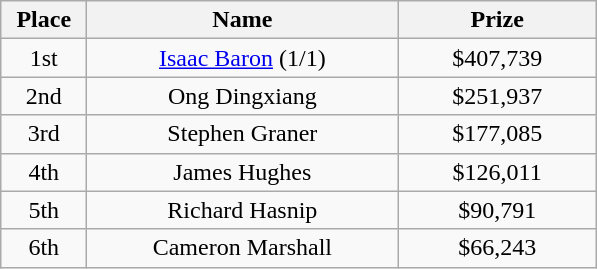<table class="wikitable">
<tr>
<th width="50">Place</th>
<th width="200">Name</th>
<th width="125">Prize</th>
</tr>
<tr>
<td align = "center">1st</td>
<td align = "center"><a href='#'>Isaac Baron</a> (1/1)</td>
<td align = "center">$407,739</td>
</tr>
<tr>
<td align = "center">2nd</td>
<td align = "center">Ong Dingxiang</td>
<td align = "center">$251,937</td>
</tr>
<tr>
<td align = "center">3rd</td>
<td align = "center">Stephen Graner</td>
<td align = "center">$177,085</td>
</tr>
<tr>
<td align = "center">4th</td>
<td align = "center">James Hughes</td>
<td align = "center">$126,011</td>
</tr>
<tr>
<td align = "center">5th</td>
<td align = "center">Richard Hasnip</td>
<td align = "center">$90,791</td>
</tr>
<tr>
<td align = "center">6th</td>
<td align = "center">Cameron Marshall</td>
<td align = "center">$66,243</td>
</tr>
</table>
